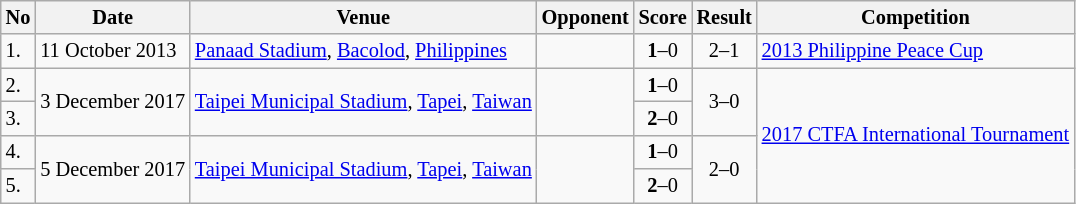<table class="wikitable" style="font-size:85%;">
<tr>
<th>No</th>
<th>Date</th>
<th>Venue</th>
<th>Opponent</th>
<th>Score</th>
<th>Result</th>
<th>Competition</th>
</tr>
<tr>
<td>1.</td>
<td>11 October 2013</td>
<td><a href='#'>Panaad Stadium</a>, <a href='#'>Bacolod</a>, <a href='#'>Philippines</a></td>
<td></td>
<td align=center><strong>1</strong>–0</td>
<td align=center>2–1</td>
<td><a href='#'>2013 Philippine Peace Cup</a></td>
</tr>
<tr>
<td>2.</td>
<td rowspan=2>3 December 2017</td>
<td rowspan=2><a href='#'>Taipei Municipal Stadium</a>, <a href='#'>Tapei</a>, <a href='#'>Taiwan</a></td>
<td rowspan=2></td>
<td align=center><strong>1</strong>–0</td>
<td rowspan=2 align=center>3–0</td>
<td rowspan=4><a href='#'>2017 CTFA International Tournament</a></td>
</tr>
<tr>
<td>3.</td>
<td align=center><strong>2</strong>–0</td>
</tr>
<tr>
<td>4.</td>
<td rowspan=2>5 December 2017</td>
<td rowspan=2><a href='#'>Taipei Municipal Stadium</a>, <a href='#'>Tapei</a>, <a href='#'>Taiwan</a></td>
<td rowspan=2></td>
<td align=center><strong>1</strong>–0</td>
<td rowspan=2 align=center>2–0</td>
</tr>
<tr>
<td>5.</td>
<td align=center><strong>2</strong>–0</td>
</tr>
</table>
